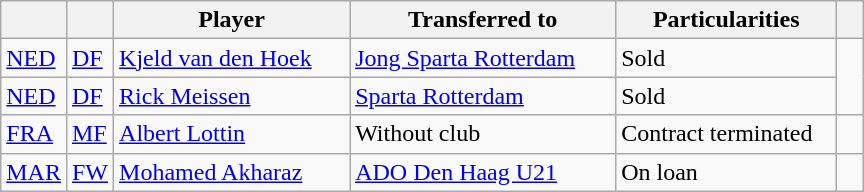<table class="wikitable plainrowheaders sortable">
<tr>
<th></th>
<th></th>
<th style="width: 150px;">Player</th>
<th style="width: 170px;">Transferred to</th>
<th style="width: 140px;">Particularities</th>
<th style="width: 10px;"></th>
</tr>
<tr>
<td><strong></strong> <a href='#'>NED</a></td>
<td><a href='#'>DF</a></td>
<td><a href='#'>Kjeld van den Hoek</a></td>
<td><strong></strong> <a href='#'>Jong Sparta Rotterdam</a></td>
<td>Sold</td>
<td rowspan="2"></td>
</tr>
<tr>
<td><strong></strong> <a href='#'>NED</a></td>
<td><a href='#'>DF</a></td>
<td><a href='#'>Rick Meissen</a></td>
<td><strong></strong> <a href='#'>Sparta Rotterdam</a></td>
<td>Sold</td>
</tr>
<tr>
<td><strong></strong> <a href='#'>FRA</a></td>
<td><a href='#'>MF</a></td>
<td><a href='#'>Albert Lottin</a></td>
<td><strong></strong> Without club</td>
<td>Contract terminated</td>
<td></td>
</tr>
<tr>
<td><strong></strong> <a href='#'>MAR</a></td>
<td><a href='#'>FW</a></td>
<td><a href='#'>Mohamed Akharaz</a></td>
<td><strong></strong> <a href='#'>ADO Den Haag U21</a></td>
<td>On loan</td>
<td></td>
</tr>
</table>
